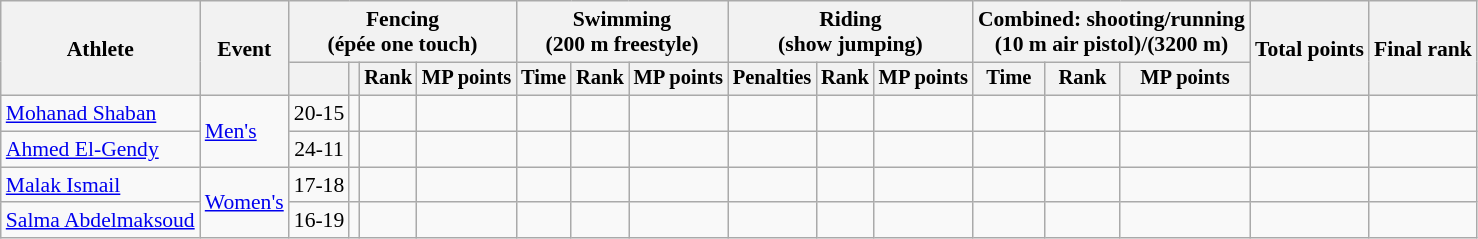<table class="wikitable" style="font-size:90%">
<tr>
<th rowspan="2">Athlete</th>
<th rowspan="2">Event</th>
<th colspan=4>Fencing<br><span>(épée one touch)</span></th>
<th colspan=3>Swimming<br><span>(200 m freestyle)</span></th>
<th colspan=3>Riding<br><span>(show jumping)</span></th>
<th colspan=3 nowrap>Combined: shooting/running<br><span>(10 m air pistol)/(3200 m)</span></th>
<th rowspan=2 nowrap>Total points</th>
<th rowspan=2 nowrap>Final rank</th>
</tr>
<tr style="font-size:95%">
<th></th>
<th></th>
<th>Rank</th>
<th nowrap>MP points</th>
<th>Time</th>
<th>Rank</th>
<th nowrap>MP points</th>
<th>Penalties</th>
<th>Rank</th>
<th nowrap>MP points</th>
<th>Time</th>
<th>Rank</th>
<th nowrap>MP points</th>
</tr>
<tr align=center>
<td align=left nowrap><a href='#'>Mohanad Shaban</a></td>
<td align=left rowspan=2><a href='#'>Men's</a></td>
<td>20-15</td>
<td></td>
<td></td>
<td></td>
<td></td>
<td></td>
<td></td>
<td></td>
<td></td>
<td></td>
<td></td>
<td></td>
<td></td>
<td></td>
<td></td>
</tr>
<tr align=center>
<td align=left><a href='#'>Ahmed El-Gendy</a></td>
<td>24-11</td>
<td></td>
<td></td>
<td></td>
<td></td>
<td></td>
<td></td>
<td></td>
<td></td>
<td></td>
<td></td>
<td></td>
<td></td>
<td></td>
<td></td>
</tr>
<tr align=center>
<td align=left><a href='#'>Malak Ismail</a></td>
<td align=left rowspan=2><a href='#'>Women's</a></td>
<td>17-18</td>
<td></td>
<td></td>
<td></td>
<td></td>
<td></td>
<td></td>
<td></td>
<td></td>
<td></td>
<td></td>
<td></td>
<td></td>
<td></td>
<td></td>
</tr>
<tr align=center>
<td align=left><a href='#'>Salma Abdelmaksoud</a></td>
<td>16-19</td>
<td></td>
<td></td>
<td></td>
<td></td>
<td></td>
<td></td>
<td></td>
<td></td>
<td></td>
<td></td>
<td></td>
<td></td>
<td></td>
<td></td>
</tr>
</table>
